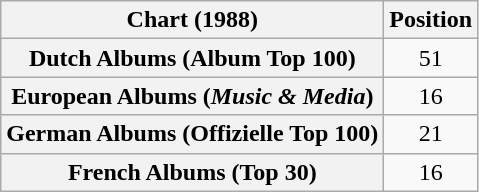<table class="wikitable sortable plainrowheaders" style="text-align:center">
<tr>
<th scope="col">Chart (1988)</th>
<th scope="col">Position</th>
</tr>
<tr>
<th scope="row">Dutch Albums (Album Top 100)</th>
<td>51</td>
</tr>
<tr>
<th scope="row">European Albums (<em>Music & Media</em>)</th>
<td>16</td>
</tr>
<tr>
<th scope="row">German Albums (Offizielle Top 100)</th>
<td>21</td>
</tr>
<tr>
<th scope="row">French Albums (Top 30)</th>
<td>16</td>
</tr>
</table>
